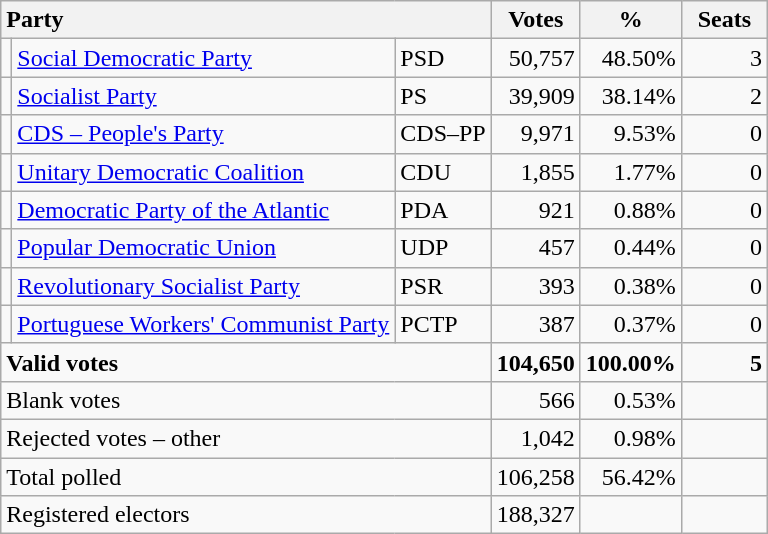<table class="wikitable" border="1" style="text-align:right;">
<tr>
<th style="text-align:left;" colspan=3>Party</th>
<th align=center width="50">Votes</th>
<th align=center width="50">%</th>
<th align=center width="50">Seats</th>
</tr>
<tr>
<td></td>
<td align=left><a href='#'>Social Democratic Party</a></td>
<td align=left>PSD</td>
<td>50,757</td>
<td>48.50%</td>
<td>3</td>
</tr>
<tr>
<td></td>
<td align=left><a href='#'>Socialist Party</a></td>
<td align=left>PS</td>
<td>39,909</td>
<td>38.14%</td>
<td>2</td>
</tr>
<tr>
<td></td>
<td align=left><a href='#'>CDS – People's Party</a></td>
<td align=left style="white-space: nowrap;">CDS–PP</td>
<td>9,971</td>
<td>9.53%</td>
<td>0</td>
</tr>
<tr>
<td></td>
<td align=left style="white-space: nowrap;"><a href='#'>Unitary Democratic Coalition</a></td>
<td align=left>CDU</td>
<td>1,855</td>
<td>1.77%</td>
<td>0</td>
</tr>
<tr>
<td></td>
<td align=left><a href='#'>Democratic Party of the Atlantic</a></td>
<td align=left>PDA</td>
<td>921</td>
<td>0.88%</td>
<td>0</td>
</tr>
<tr>
<td></td>
<td align=left><a href='#'>Popular Democratic Union</a></td>
<td align=left>UDP</td>
<td>457</td>
<td>0.44%</td>
<td>0</td>
</tr>
<tr>
<td></td>
<td align=left><a href='#'>Revolutionary Socialist Party</a></td>
<td align=left>PSR</td>
<td>393</td>
<td>0.38%</td>
<td>0</td>
</tr>
<tr>
<td></td>
<td align=left><a href='#'>Portuguese Workers' Communist Party</a></td>
<td align=left>PCTP</td>
<td>387</td>
<td>0.37%</td>
<td>0</td>
</tr>
<tr style="font-weight:bold">
<td align=left colspan=3>Valid votes</td>
<td>104,650</td>
<td>100.00%</td>
<td>5</td>
</tr>
<tr>
<td align=left colspan=3>Blank votes</td>
<td>566</td>
<td>0.53%</td>
<td></td>
</tr>
<tr>
<td align=left colspan=3>Rejected votes – other</td>
<td>1,042</td>
<td>0.98%</td>
<td></td>
</tr>
<tr>
<td align=left colspan=3>Total polled</td>
<td>106,258</td>
<td>56.42%</td>
<td></td>
</tr>
<tr>
<td align=left colspan=3>Registered electors</td>
<td>188,327</td>
<td></td>
<td></td>
</tr>
</table>
